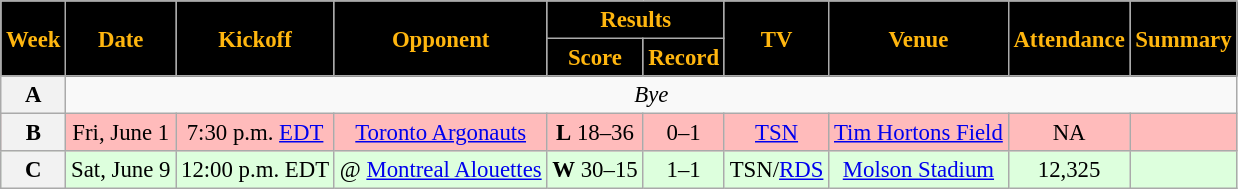<table class="wikitable" style="font-size: 95%;">
<tr>
<th style="background:black;color:#FFB60F;" rowspan=2>Week</th>
<th style="background:black;color:#FFB60F;" rowspan=2>Date</th>
<th style="background:black;color:#FFB60F;" rowspan=2>Kickoff</th>
<th style="background:black;color:#FFB60F;" rowspan=2>Opponent</th>
<th style="background:black;color:#FFB60F;" colspan=2>Results</th>
<th style="background:black;color:#FFB60F;" rowspan=2>TV</th>
<th style="background:black;color:#FFB60F;" rowspan=2>Venue</th>
<th style="background:black;color:#FFB60F;" rowspan=2>Attendance</th>
<th style="background:black;color:#FFB60F;" rowspan=2>Summary</th>
</tr>
<tr>
<th style="background:black;color:#FFB60F;">Score</th>
<th style="background:black;color:#FFB60F;">Record</th>
</tr>
<tr style= bgcolor="ffffff">
<th align="center">A</th>
<td colspan=9 align="center" valign="middle"><em>Bye</em></td>
</tr>
<tr align="center" bgcolor="ffbbbb">
<th align="center">B</th>
<td align="center">Fri, June 1</td>
<td align="center">7:30 p.m. <a href='#'>EDT</a></td>
<td align="center"><a href='#'>Toronto Argonauts</a></td>
<td align="center"><strong>L</strong> 18–36</td>
<td align="center">0–1</td>
<td align="center"><a href='#'>TSN</a></td>
<td align="center"><a href='#'>Tim Hortons Field</a></td>
<td align="center">NA</td>
<td align="center"></td>
</tr>
<tr align="center" bgcolor="ddffdd">
<th align="center">C</th>
<td align="center">Sat, June 9</td>
<td align="center">12:00 p.m. EDT</td>
<td align="center">@ <a href='#'>Montreal Alouettes</a></td>
<td align="center"><strong>W</strong> 30–15</td>
<td align="center">1–1</td>
<td align="center">TSN/<a href='#'>RDS</a></td>
<td align="center"><a href='#'>Molson Stadium</a></td>
<td align="center">12,325</td>
<td align="center"></td>
</tr>
</table>
